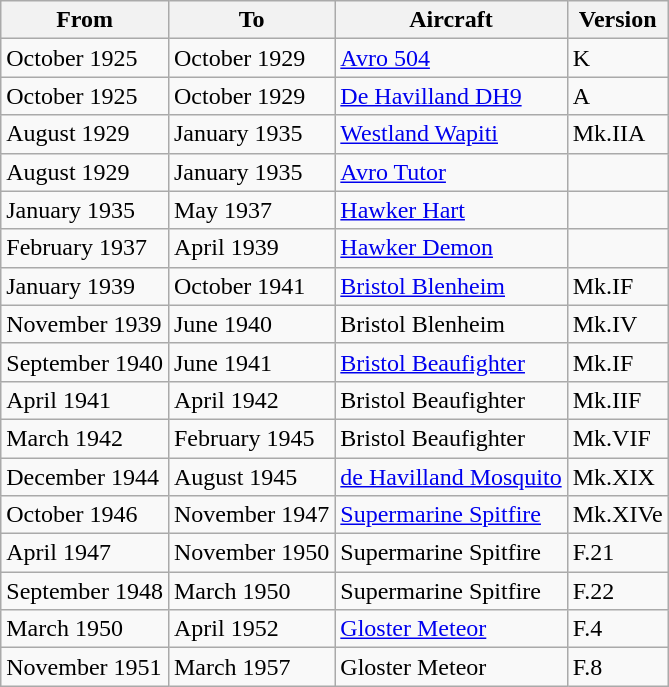<table class="wikitable">
<tr>
<th>From</th>
<th>To</th>
<th>Aircraft</th>
<th>Version</th>
</tr>
<tr>
<td>October 1925</td>
<td>October 1929</td>
<td><a href='#'>Avro 504</a></td>
<td>K</td>
</tr>
<tr>
<td>October 1925</td>
<td>October 1929</td>
<td><a href='#'>De Havilland DH9</a></td>
<td>A</td>
</tr>
<tr>
<td>August 1929</td>
<td>January 1935</td>
<td><a href='#'>Westland Wapiti</a></td>
<td>Mk.IIA</td>
</tr>
<tr>
<td>August 1929</td>
<td>January 1935</td>
<td><a href='#'>Avro Tutor</a></td>
<td></td>
</tr>
<tr>
<td>January 1935</td>
<td>May 1937</td>
<td><a href='#'>Hawker Hart</a></td>
<td></td>
</tr>
<tr>
<td>February 1937</td>
<td>April 1939</td>
<td><a href='#'>Hawker Demon</a></td>
<td></td>
</tr>
<tr>
<td>January 1939</td>
<td>October 1941</td>
<td><a href='#'>Bristol Blenheim</a></td>
<td>Mk.IF</td>
</tr>
<tr>
<td>November 1939</td>
<td>June 1940</td>
<td>Bristol Blenheim</td>
<td>Mk.IV</td>
</tr>
<tr>
<td>September 1940</td>
<td>June 1941</td>
<td><a href='#'>Bristol Beaufighter</a></td>
<td>Mk.IF</td>
</tr>
<tr>
<td>April 1941</td>
<td>April 1942</td>
<td>Bristol Beaufighter</td>
<td>Mk.IIF</td>
</tr>
<tr>
<td>March 1942</td>
<td>February 1945</td>
<td>Bristol Beaufighter</td>
<td>Mk.VIF</td>
</tr>
<tr>
<td>December 1944</td>
<td>August 1945</td>
<td><a href='#'>de Havilland Mosquito</a></td>
<td>Mk.XIX</td>
</tr>
<tr>
<td>October 1946</td>
<td>November 1947</td>
<td><a href='#'>Supermarine Spitfire</a></td>
<td>Mk.XIVe</td>
</tr>
<tr>
<td>April 1947</td>
<td>November 1950</td>
<td>Supermarine Spitfire</td>
<td>F.21</td>
</tr>
<tr>
<td>September 1948</td>
<td>March 1950</td>
<td>Supermarine Spitfire</td>
<td>F.22</td>
</tr>
<tr>
<td>March 1950</td>
<td>April 1952</td>
<td><a href='#'>Gloster Meteor</a></td>
<td>F.4</td>
</tr>
<tr>
<td>November 1951</td>
<td>March 1957</td>
<td>Gloster Meteor</td>
<td>F.8</td>
</tr>
</table>
